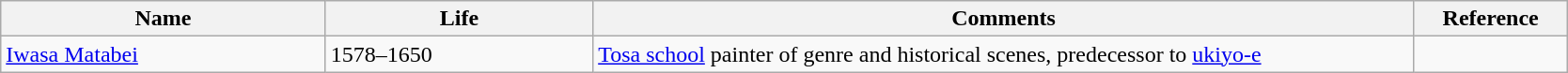<table class=wikitable>
<tr>
<th style="width:17%;">Name</th>
<th style="width:14%;">Life</th>
<th style="width:43%;">Comments</th>
<th style="width:8%;">Reference</th>
</tr>
<tr valign=top>
<td><a href='#'>Iwasa Matabei</a></td>
<td>1578–1650</td>
<td><a href='#'>Tosa school</a> painter of genre and historical scenes, predecessor to <a href='#'>ukiyo-e</a></td>
<td></td>
</tr>
</table>
